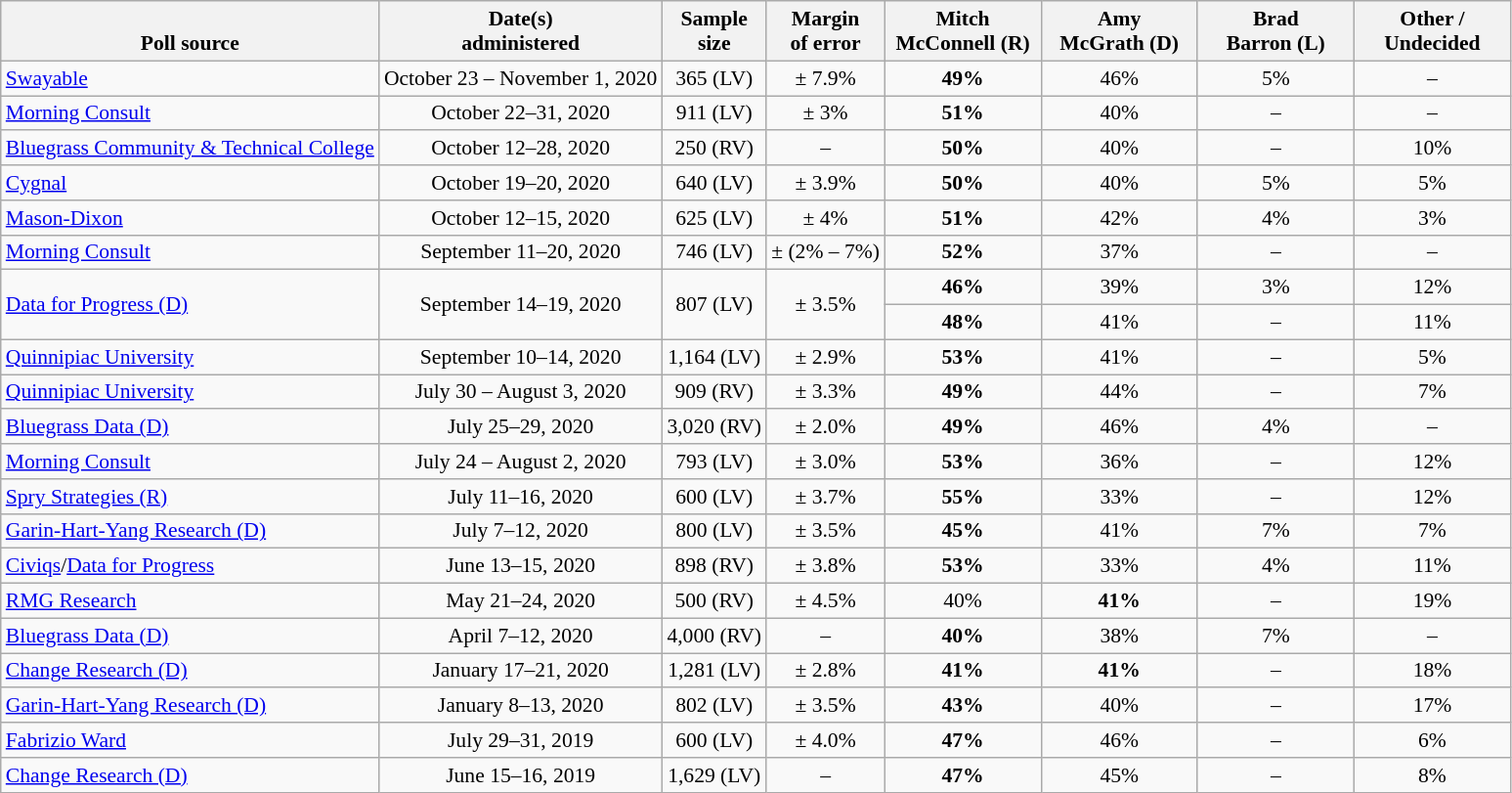<table class="wikitable" style="font-size:90%;text-align:center;">
<tr valign=bottom>
<th>Poll source</th>
<th>Date(s)<br>administered</th>
<th>Sample<br>size</th>
<th>Margin<br>of error</th>
<th style="width:100px;">Mitch<br>McConnell (R)</th>
<th style="width:100px;">Amy<br>McGrath (D)</th>
<th style="width:100px;">Brad<br>Barron (L)</th>
<th style="width:100px;">Other /<br>Undecided</th>
</tr>
<tr>
<td style="text-align:left;"><a href='#'>Swayable</a></td>
<td>October 23 – November 1, 2020</td>
<td>365 (LV)</td>
<td>± 7.9%</td>
<td><strong>49%</strong></td>
<td>46%</td>
<td>5%</td>
<td>–</td>
</tr>
<tr>
<td style="text-align:left;"><a href='#'>Morning Consult</a></td>
<td>October 22–31, 2020</td>
<td>911 (LV)</td>
<td>± 3%</td>
<td><strong>51%</strong></td>
<td>40%</td>
<td>–</td>
<td>–</td>
</tr>
<tr>
<td style="text-align:left;"><a href='#'>Bluegrass Community & Technical College</a></td>
<td>October 12–28, 2020</td>
<td>250 (RV)</td>
<td>–</td>
<td><strong>50%</strong></td>
<td>40%</td>
<td>–</td>
<td>10%</td>
</tr>
<tr>
<td style="text-align:left;"><a href='#'>Cygnal</a></td>
<td>October 19–20, 2020</td>
<td>640 (LV)</td>
<td>± 3.9%</td>
<td><strong>50%</strong></td>
<td>40%</td>
<td>5%</td>
<td>5%</td>
</tr>
<tr>
<td style="text-align:left;"><a href='#'>Mason-Dixon</a></td>
<td>October 12–15, 2020</td>
<td>625 (LV)</td>
<td>± 4%</td>
<td><strong>51%</strong></td>
<td>42%</td>
<td>4%</td>
<td>3%</td>
</tr>
<tr>
<td style="text-align:left;"><a href='#'>Morning Consult</a></td>
<td>September 11–20, 2020</td>
<td>746 (LV)</td>
<td>± (2% – 7%)</td>
<td><strong>52%</strong></td>
<td>37%</td>
<td>–</td>
<td>–</td>
</tr>
<tr>
<td rowspan=2 style="text-align:left;"><a href='#'>Data for Progress (D)</a></td>
<td rowspan=2>September 14–19, 2020</td>
<td rowspan=2>807 (LV)</td>
<td rowspan=2>± 3.5%</td>
<td><strong>46%</strong></td>
<td>39%</td>
<td>3%</td>
<td>12%</td>
</tr>
<tr>
<td><strong>48%</strong></td>
<td>41%</td>
<td>–</td>
<td>11%</td>
</tr>
<tr>
<td style="text-align:left;"><a href='#'>Quinnipiac University</a></td>
<td>September 10–14, 2020</td>
<td>1,164 (LV)</td>
<td>± 2.9%</td>
<td><strong>53%</strong></td>
<td>41%</td>
<td>–</td>
<td>5%</td>
</tr>
<tr>
<td style="text-align:left;"><a href='#'>Quinnipiac University</a></td>
<td>July 30 – August 3, 2020</td>
<td>909 (RV)</td>
<td>± 3.3%</td>
<td><strong>49%</strong></td>
<td>44%</td>
<td>–</td>
<td>7%</td>
</tr>
<tr>
<td style="text-align:left;"><a href='#'>Bluegrass Data (D)</a></td>
<td>July 25–29, 2020</td>
<td>3,020 (RV)</td>
<td>± 2.0%</td>
<td><strong>49%</strong></td>
<td>46%</td>
<td>4%</td>
<td>–</td>
</tr>
<tr>
<td style="text-align:left;"><a href='#'>Morning Consult</a></td>
<td>July 24 – August 2, 2020</td>
<td>793 (LV)</td>
<td>± 3.0%</td>
<td><strong>53%</strong></td>
<td>36%</td>
<td>–</td>
<td>12%</td>
</tr>
<tr>
<td style="text-align:left;"><a href='#'>Spry Strategies (R)</a></td>
<td>July 11–16, 2020</td>
<td>600 (LV)</td>
<td>± 3.7%</td>
<td><strong>55%</strong></td>
<td>33%</td>
<td>–</td>
<td>12%</td>
</tr>
<tr>
<td style="text-align:left;"><a href='#'>Garin-Hart-Yang Research (D)</a></td>
<td>July 7–12, 2020</td>
<td>800 (LV)</td>
<td>± 3.5%</td>
<td><strong>45%</strong></td>
<td>41%</td>
<td>7%</td>
<td>7%</td>
</tr>
<tr>
<td style="text-align:left;"><a href='#'>Civiqs</a>/<a href='#'>Data for Progress</a></td>
<td>June 13–15, 2020</td>
<td>898 (RV)</td>
<td>± 3.8%</td>
<td><strong>53%</strong></td>
<td>33%</td>
<td>4%</td>
<td>11%</td>
</tr>
<tr>
<td style="text-align:left;"><a href='#'>RMG Research</a></td>
<td>May 21–24, 2020</td>
<td>500 (RV)</td>
<td>± 4.5%</td>
<td>40%</td>
<td><strong>41%</strong></td>
<td>–</td>
<td>19%</td>
</tr>
<tr>
<td style="text-align:left;"><a href='#'>Bluegrass Data (D)</a></td>
<td>April 7–12, 2020</td>
<td>4,000 (RV)</td>
<td>–</td>
<td><strong>40%</strong></td>
<td>38%</td>
<td>7%</td>
<td>–</td>
</tr>
<tr>
<td style="text-align:left;"><a href='#'>Change Research (D)</a></td>
<td>January 17–21, 2020</td>
<td>1,281 (LV)</td>
<td>± 2.8%</td>
<td><strong>41%</strong></td>
<td><strong>41%</strong></td>
<td>–</td>
<td>18%</td>
</tr>
<tr>
<td style="text-align:left;"><a href='#'>Garin-Hart-Yang Research (D)</a></td>
<td>January 8–13, 2020</td>
<td>802 (LV)</td>
<td>± 3.5%</td>
<td><strong>43%</strong></td>
<td>40%</td>
<td>–</td>
<td>17%</td>
</tr>
<tr>
<td style="text-align:left;"><a href='#'>Fabrizio Ward</a></td>
<td>July 29–31, 2019</td>
<td>600 (LV)</td>
<td>± 4.0%</td>
<td><strong>47%</strong></td>
<td>46%</td>
<td>–</td>
<td>6%</td>
</tr>
<tr>
<td style="text-align:left;"><a href='#'>Change Research (D)</a></td>
<td>June 15–16, 2019</td>
<td>1,629 (LV)</td>
<td>–</td>
<td><strong>47%</strong></td>
<td>45%</td>
<td>–</td>
<td>8%</td>
</tr>
</table>
